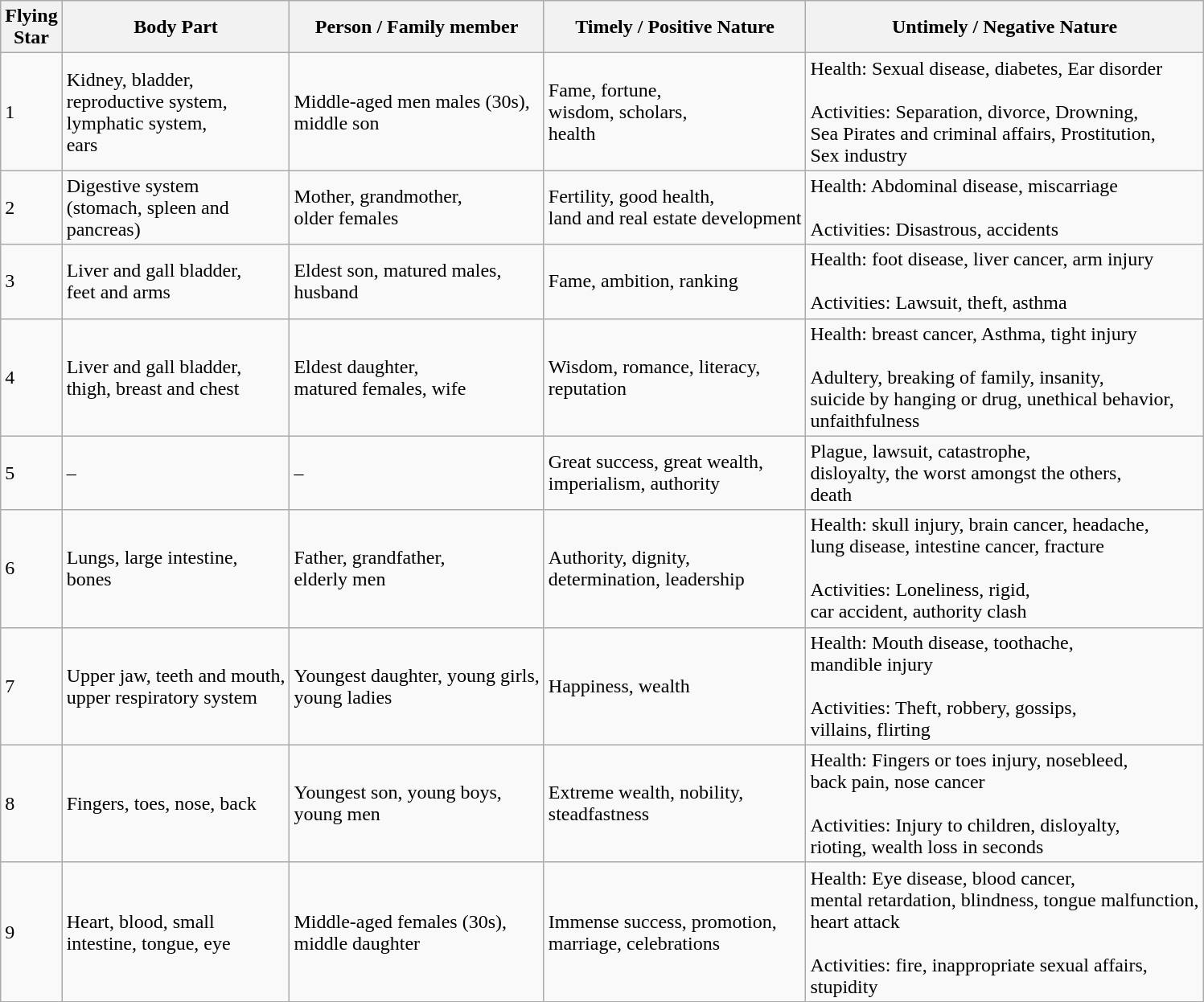<table class="wikitable">
<tr ---- align="center">
<th>Flying <br>Star</th>
<th>Body Part</th>
<th>Person / Family member</th>
<th>Timely / Positive Nature</th>
<th>Untimely / Negative Nature</th>
</tr>
<tr ---- align="left">
<td>1</td>
<td>Kidney, bladder, <br>reproductive system, <br>lymphatic system, <br>ears</td>
<td>Middle-aged men males (30s), <br>middle son</td>
<td>Fame, fortune, <br>wisdom, scholars, <br>health</td>
<td>Health: Sexual disease, diabetes, Ear disorder<br><br>Activities: Separation, divorce, Drowning, <br>Sea Pirates and criminal affairs, Prostitution, <br>Sex industry<br></td>
</tr>
<tr ---- align="left">
<td>2</td>
<td>Digestive system <br>(stomach, spleen and <br>pancreas)</td>
<td>Mother, grandmother, <br>older females</td>
<td>Fertility, good health, <br>land and real estate development</td>
<td>Health: Abdominal disease, miscarriage <br><br>Activities: Disastrous, accidents<br></td>
</tr>
<tr ---- align="left">
<td>3</td>
<td>Liver and gall bladder, <br>feet and arms</td>
<td>Eldest son, matured males, <br>husband</td>
<td>Fame, ambition, ranking</td>
<td>Health: foot disease, liver cancer, arm injury <br><br>Activities: Lawsuit, theft, asthma<br></td>
</tr>
<tr ---- align="left">
<td>4</td>
<td>Liver and gall bladder, <br>thigh, breast and chest</td>
<td>Eldest daughter, <br>matured females, wife</td>
<td>Wisdom, romance, literacy, <br>reputation</td>
<td>Health: breast cancer, Asthma, tight injury<br><br>Adultery, breaking of family, insanity, <br>suicide by hanging or drug, unethical behavior, <br>unfaithfulness<br></td>
</tr>
<tr ---- align="left">
<td>5</td>
<td>–</td>
<td>–</td>
<td>Great success, great wealth, <br>imperialism, authority</td>
<td>Plague, lawsuit, catastrophe, <br>disloyalty, the worst amongst the others, <br>death<br></td>
</tr>
<tr ---- align="left">
<td>6</td>
<td>Lungs, large intestine, <br>bones</td>
<td>Father, grandfather, <br>elderly men</td>
<td>Authority, dignity, <br>determination, leadership</td>
<td>Health: skull injury, brain cancer, headache, <br>lung disease, intestine cancer, fracture<br><br>Activities: Loneliness, rigid,  <br>car accident, authority clash<br></td>
</tr>
<tr ---- align="left">
<td>7</td>
<td>Upper jaw, teeth and mouth, <br>upper respiratory system</td>
<td>Youngest daughter, young girls, <br>young ladies</td>
<td>Happiness, wealth</td>
<td>Health: Mouth disease, toothache, <br>mandible injury<br><br>Activities: Theft, robbery, gossips, <br>villains, flirting<br></td>
</tr>
<tr ---- align="left">
<td>8</td>
<td>Fingers, toes, nose, back</td>
<td>Youngest son, young boys, <br>young men</td>
<td>Extreme wealth, nobility, <br>steadfastness</td>
<td>Health: Fingers or toes injury, nosebleed, <br>back pain, nose cancer<br><br>Activities: Injury to children, disloyalty, <br>rioting, wealth loss in seconds<br></td>
</tr>
<tr ---- align="left">
<td>9</td>
<td>Heart, blood, small <br>intestine, tongue, eye</td>
<td>Middle-aged females (30s), <br>middle daughter</td>
<td>Immense success, promotion, <br>marriage, celebrations</td>
<td>Health: Eye disease, blood cancer, <br>mental retardation, blindness, tongue malfunction, <br>heart attack<br><br>Activities: fire, inappropriate sexual affairs, <br>stupidity<br></td>
</tr>
</table>
